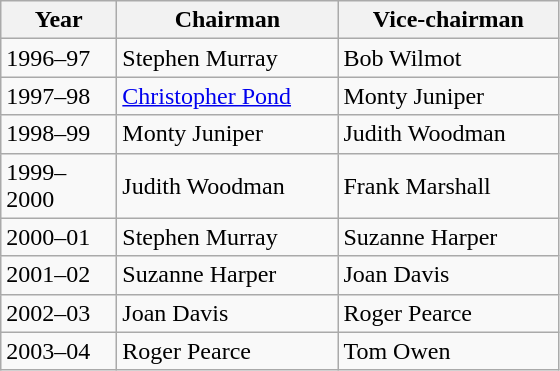<table class="wikitable">
<tr>
<th scope="col" width="70">Year</th>
<th scope="col" width="140">Chairman</th>
<th scope="col" width="140">Vice-chairman</th>
</tr>
<tr>
<td>1996–97</td>
<td>Stephen Murray</td>
<td>Bob Wilmot</td>
</tr>
<tr>
<td>1997–98</td>
<td><a href='#'>Christopher Pond</a></td>
<td>Monty Juniper</td>
</tr>
<tr>
<td>1998–99</td>
<td>Monty Juniper</td>
<td>Judith Woodman</td>
</tr>
<tr>
<td>1999–2000</td>
<td>Judith Woodman</td>
<td>Frank Marshall</td>
</tr>
<tr>
<td>2000–01</td>
<td>Stephen Murray</td>
<td>Suzanne Harper</td>
</tr>
<tr>
<td>2001–02</td>
<td>Suzanne Harper</td>
<td>Joan Davis</td>
</tr>
<tr>
<td>2002–03</td>
<td>Joan Davis</td>
<td>Roger Pearce</td>
</tr>
<tr>
<td>2003–04</td>
<td>Roger Pearce</td>
<td>Tom Owen</td>
</tr>
</table>
